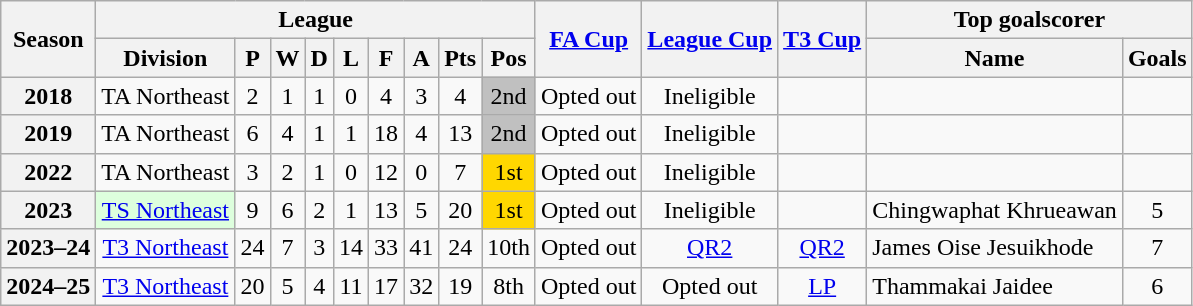<table class="wikitable" style="text-align: center">
<tr>
<th rowspan=2>Season</th>
<th colspan=9>League</th>
<th rowspan=2><a href='#'>FA Cup</a></th>
<th rowspan=2><a href='#'>League Cup</a></th>
<th rowspan=2><a href='#'>T3 Cup</a></th>
<th colspan=2>Top goalscorer</th>
</tr>
<tr>
<th>Division</th>
<th>P</th>
<th>W</th>
<th>D</th>
<th>L</th>
<th>F</th>
<th>A</th>
<th>Pts</th>
<th>Pos</th>
<th>Name</th>
<th>Goals</th>
</tr>
<tr>
<th>2018</th>
<td>TA Northeast</td>
<td>2</td>
<td>1</td>
<td>1</td>
<td>0</td>
<td>4</td>
<td>3</td>
<td>4</td>
<td bgcolor=silver>2nd</td>
<td>Opted out</td>
<td>Ineligible</td>
<td></td>
<td></td>
<td></td>
</tr>
<tr>
<th>2019</th>
<td>TA Northeast</td>
<td>6</td>
<td>4</td>
<td>1</td>
<td>1</td>
<td>18</td>
<td>4</td>
<td>13</td>
<td bgcolor=silver>2nd</td>
<td>Opted out</td>
<td>Ineligible</td>
<td></td>
<td></td>
<td></td>
</tr>
<tr>
<th>2022</th>
<td>TA Northeast</td>
<td>3</td>
<td>2</td>
<td>1</td>
<td>0</td>
<td>12</td>
<td>0</td>
<td>7</td>
<td bgcolor=gold>1st</td>
<td>Opted out</td>
<td>Ineligible</td>
<td></td>
<td></td>
<td></td>
</tr>
<tr>
<th>2023</th>
<td bgcolor="#DDFFDD"><a href='#'>TS Northeast</a></td>
<td>9</td>
<td>6</td>
<td>2</td>
<td>1</td>
<td>13</td>
<td>5</td>
<td>20</td>
<td bgcolor=gold>1st</td>
<td>Opted out</td>
<td>Ineligible</td>
<td></td>
<td align="left"> Chingwaphat Khrueawan</td>
<td>5</td>
</tr>
<tr>
<th>2023–24</th>
<td><a href='#'>T3 Northeast</a></td>
<td>24</td>
<td>7</td>
<td>3</td>
<td>14</td>
<td>33</td>
<td>41</td>
<td>24</td>
<td>10th</td>
<td>Opted out</td>
<td><a href='#'>QR2</a></td>
<td><a href='#'>QR2</a></td>
<td align="left"> James Oise Jesuikhode</td>
<td>7</td>
</tr>
<tr>
<th>2024–25</th>
<td><a href='#'>T3 Northeast</a></td>
<td>20</td>
<td>5</td>
<td>4</td>
<td>11</td>
<td>17</td>
<td>32</td>
<td>19</td>
<td>8th</td>
<td>Opted out</td>
<td>Opted out</td>
<td><a href='#'>LP</a></td>
<td align="left"> Thammakai Jaidee</td>
<td>6</td>
</tr>
</table>
